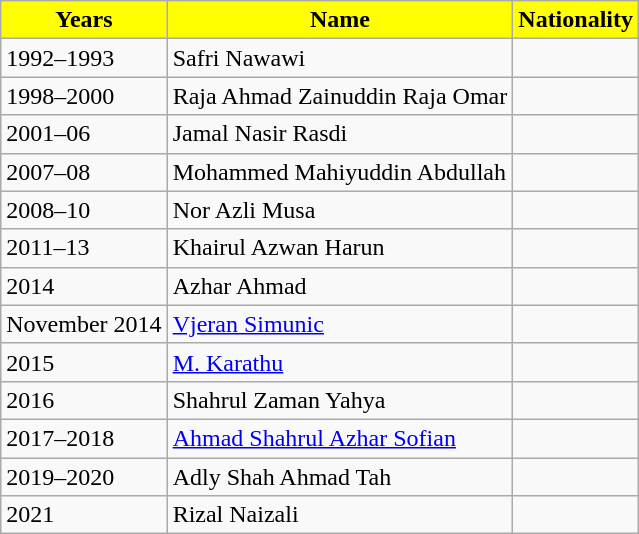<table class="wikitable">
<tr>
<th style="background:Yellow; color:Black;">Years</th>
<th style="background:Yellow; color:Black;">Name</th>
<th style="background:Yellow; color:Black;">Nationality</th>
</tr>
<tr>
<td>1992–1993</td>
<td>Safri Nawawi</td>
<td></td>
</tr>
<tr>
<td>1998–2000</td>
<td>Raja Ahmad Zainuddin Raja Omar</td>
<td></td>
</tr>
<tr>
<td>2001–06</td>
<td>Jamal Nasir Rasdi</td>
<td></td>
</tr>
<tr>
<td>2007–08</td>
<td>Mohammed Mahiyuddin Abdullah</td>
<td></td>
</tr>
<tr>
<td>2008–10</td>
<td>Nor Azli Musa</td>
<td></td>
</tr>
<tr>
<td>2011–13</td>
<td>Khairul Azwan Harun</td>
<td></td>
</tr>
<tr>
<td>2014</td>
<td>Azhar Ahmad</td>
<td></td>
</tr>
<tr>
<td>November 2014</td>
<td><a href='#'>Vjeran Simunic</a></td>
<td></td>
</tr>
<tr>
<td>2015</td>
<td><a href='#'>M. Karathu</a></td>
<td></td>
</tr>
<tr>
<td>2016</td>
<td>Shahrul Zaman Yahya</td>
<td></td>
</tr>
<tr>
<td>2017–2018</td>
<td><a href='#'>Ahmad Shahrul Azhar Sofian</a></td>
<td></td>
</tr>
<tr>
<td>2019–2020</td>
<td>Adly Shah Ahmad Tah</td>
<td></td>
</tr>
<tr>
<td>2021</td>
<td>Rizal Naizali</td>
<td></td>
</tr>
</table>
